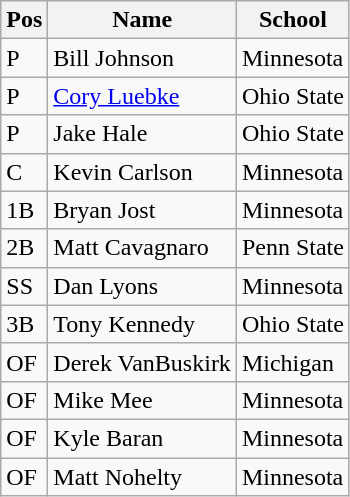<table class=wikitable>
<tr>
<th>Pos</th>
<th>Name</th>
<th>School</th>
</tr>
<tr>
<td>P</td>
<td>Bill Johnson</td>
<td>Minnesota</td>
</tr>
<tr>
<td>P</td>
<td><a href='#'>Cory Luebke</a></td>
<td>Ohio State</td>
</tr>
<tr>
<td>P</td>
<td>Jake Hale</td>
<td>Ohio State</td>
</tr>
<tr>
<td>C</td>
<td>Kevin Carlson</td>
<td>Minnesota</td>
</tr>
<tr>
<td>1B</td>
<td>Bryan Jost</td>
<td>Minnesota</td>
</tr>
<tr>
<td>2B</td>
<td>Matt Cavagnaro</td>
<td>Penn State</td>
</tr>
<tr>
<td>SS</td>
<td>Dan Lyons</td>
<td>Minnesota</td>
</tr>
<tr>
<td>3B</td>
<td>Tony Kennedy</td>
<td>Ohio State</td>
</tr>
<tr>
<td>OF</td>
<td>Derek VanBuskirk</td>
<td>Michigan</td>
</tr>
<tr>
<td>OF</td>
<td>Mike Mee</td>
<td>Minnesota</td>
</tr>
<tr>
<td>OF</td>
<td>Kyle Baran</td>
<td>Minnesota</td>
</tr>
<tr>
<td>OF</td>
<td>Matt Nohelty</td>
<td>Minnesota</td>
</tr>
</table>
